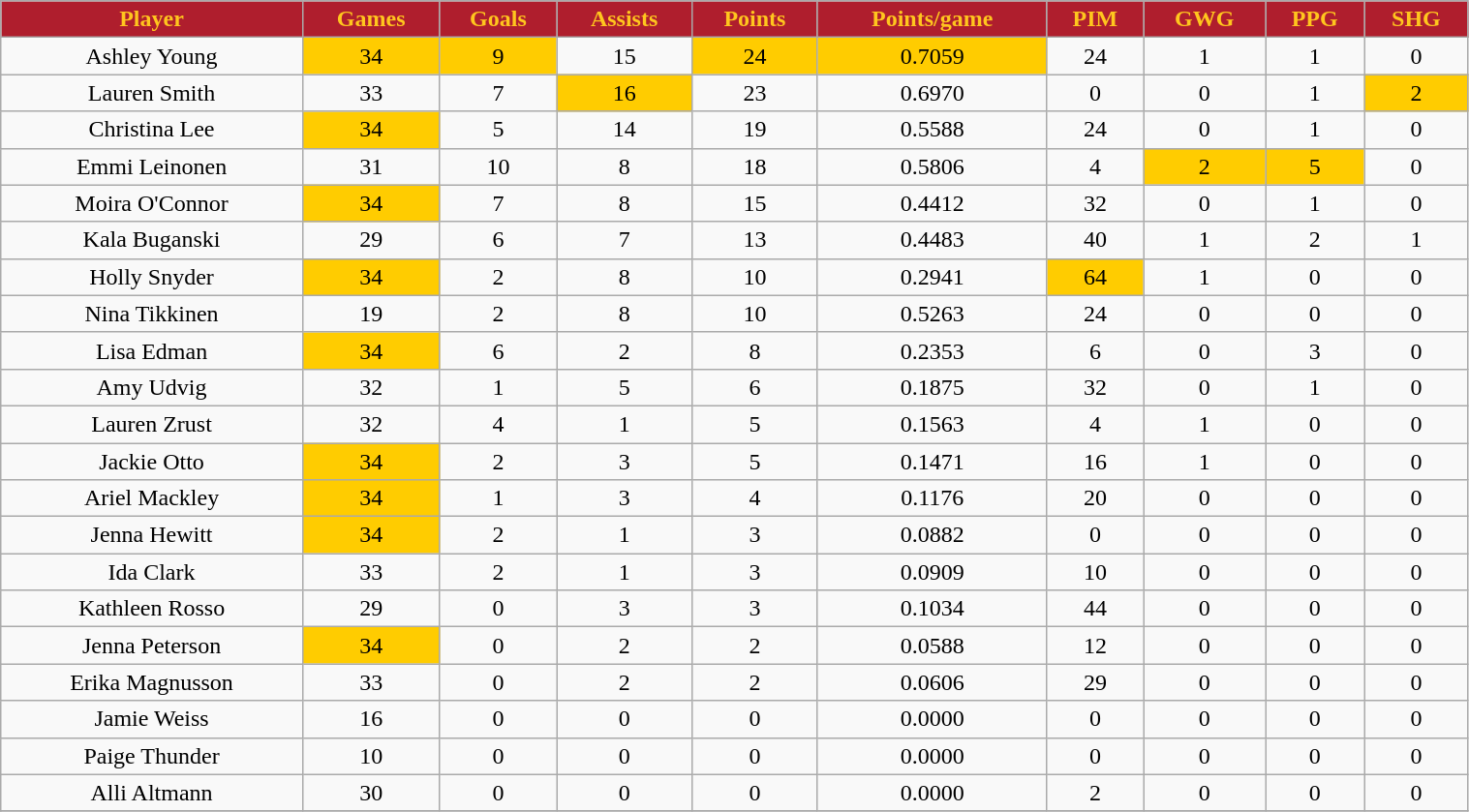<table class="wikitable" width="80%">
<tr align="center"  style=" background:#AF1E2D;color:#FFC61E;">
<td><strong>Player</strong></td>
<td><strong>Games</strong></td>
<td><strong>Goals</strong></td>
<td><strong>Assists</strong></td>
<td><strong>Points</strong></td>
<td><strong>Points/game</strong></td>
<td><strong>PIM</strong></td>
<td><strong>GWG</strong></td>
<td><strong>PPG</strong></td>
<td><strong>SHG</strong></td>
</tr>
<tr align="center" bgcolor="">
<td>Ashley Young</td>
<td bgcolor="#FFCC00">34</td>
<td bgcolor="#FFCC00">9</td>
<td>15</td>
<td bgcolor="#FFCC00">24</td>
<td bgcolor="#FFCC00">0.7059</td>
<td>24</td>
<td>1</td>
<td>1</td>
<td>0</td>
</tr>
<tr align="center" bgcolor="">
<td>Lauren Smith</td>
<td>33</td>
<td>7</td>
<td bgcolor="#FFCC00">16</td>
<td>23</td>
<td>0.6970</td>
<td>0</td>
<td>0</td>
<td>1</td>
<td bgcolor="#FFCC00">2</td>
</tr>
<tr align="center" bgcolor="">
<td>Christina Lee</td>
<td bgcolor="#FFCC00">34</td>
<td>5</td>
<td>14</td>
<td>19</td>
<td>0.5588</td>
<td>24</td>
<td>0</td>
<td>1</td>
<td>0</td>
</tr>
<tr align="center" bgcolor="">
<td>Emmi Leinonen</td>
<td>31</td>
<td>10</td>
<td>8</td>
<td>18</td>
<td>0.5806</td>
<td>4</td>
<td bgcolor="#FFCC00">2</td>
<td bgcolor="#FFCC00">5</td>
<td>0</td>
</tr>
<tr align="center" bgcolor="">
<td>Moira O'Connor</td>
<td bgcolor="#FFCC00">34</td>
<td>7</td>
<td>8</td>
<td>15</td>
<td>0.4412</td>
<td>32</td>
<td>0</td>
<td>1</td>
<td>0</td>
</tr>
<tr align="center" bgcolor="">
<td>Kala Buganski</td>
<td>29</td>
<td>6</td>
<td>7</td>
<td>13</td>
<td>0.4483</td>
<td>40</td>
<td>1</td>
<td>2</td>
<td>1</td>
</tr>
<tr align="center" bgcolor="">
<td>Holly Snyder</td>
<td bgcolor="#FFCC00">34</td>
<td>2</td>
<td>8</td>
<td>10</td>
<td>0.2941</td>
<td bgcolor="#FFCC00">64</td>
<td>1</td>
<td>0</td>
<td>0</td>
</tr>
<tr align="center" bgcolor="">
<td>Nina Tikkinen</td>
<td>19</td>
<td>2</td>
<td>8</td>
<td>10</td>
<td>0.5263</td>
<td>24</td>
<td>0</td>
<td>0</td>
<td>0</td>
</tr>
<tr align="center" bgcolor="">
<td>Lisa Edman</td>
<td bgcolor="#FFCC00">34</td>
<td>6</td>
<td>2</td>
<td>8</td>
<td>0.2353</td>
<td>6</td>
<td>0</td>
<td>3</td>
<td>0</td>
</tr>
<tr align="center" bgcolor="">
<td>Amy Udvig</td>
<td>32</td>
<td>1</td>
<td>5</td>
<td>6</td>
<td>0.1875</td>
<td>32</td>
<td>0</td>
<td>1</td>
<td>0</td>
</tr>
<tr align="center" bgcolor="">
<td>Lauren Zrust</td>
<td>32</td>
<td>4</td>
<td>1</td>
<td>5</td>
<td>0.1563</td>
<td>4</td>
<td>1</td>
<td>0</td>
<td>0</td>
</tr>
<tr align="center" bgcolor="">
<td>Jackie Otto</td>
<td bgcolor="#FFCC00">34</td>
<td>2</td>
<td>3</td>
<td>5</td>
<td>0.1471</td>
<td>16</td>
<td>1</td>
<td>0</td>
<td>0</td>
</tr>
<tr align="center" bgcolor="">
<td>Ariel Mackley</td>
<td bgcolor="#FFCC00">34</td>
<td>1</td>
<td>3</td>
<td>4</td>
<td>0.1176</td>
<td>20</td>
<td>0</td>
<td>0</td>
<td>0</td>
</tr>
<tr align="center" bgcolor="">
<td>Jenna Hewitt</td>
<td bgcolor="#FFCC00">34</td>
<td>2</td>
<td>1</td>
<td>3</td>
<td>0.0882</td>
<td>0</td>
<td>0</td>
<td>0</td>
<td>0</td>
</tr>
<tr align="center" bgcolor="">
<td>Ida Clark</td>
<td>33</td>
<td>2</td>
<td>1</td>
<td>3</td>
<td>0.0909</td>
<td>10</td>
<td>0</td>
<td>0</td>
<td>0</td>
</tr>
<tr align="center" bgcolor="">
<td>Kathleen Rosso</td>
<td>29</td>
<td>0</td>
<td>3</td>
<td>3</td>
<td>0.1034</td>
<td>44</td>
<td>0</td>
<td>0</td>
<td>0</td>
</tr>
<tr align="center" bgcolor="">
<td>Jenna Peterson</td>
<td bgcolor="#FFCC00">34</td>
<td>0</td>
<td>2</td>
<td>2</td>
<td>0.0588</td>
<td>12</td>
<td>0</td>
<td>0</td>
<td>0</td>
</tr>
<tr align="center" bgcolor="">
<td>Erika Magnusson</td>
<td>33</td>
<td>0</td>
<td>2</td>
<td>2</td>
<td>0.0606</td>
<td>29</td>
<td>0</td>
<td>0</td>
<td>0</td>
</tr>
<tr align="center" bgcolor="">
<td>Jamie Weiss</td>
<td>16</td>
<td>0</td>
<td>0</td>
<td>0</td>
<td>0.0000</td>
<td>0</td>
<td>0</td>
<td>0</td>
<td>0</td>
</tr>
<tr align="center" bgcolor="">
<td>Paige Thunder</td>
<td>10</td>
<td>0</td>
<td>0</td>
<td>0</td>
<td>0.0000</td>
<td>0</td>
<td>0</td>
<td>0</td>
<td>0</td>
</tr>
<tr align="center" bgcolor="">
<td>Alli Altmann</td>
<td>30</td>
<td>0</td>
<td>0</td>
<td>0</td>
<td>0.0000</td>
<td>2</td>
<td>0</td>
<td>0</td>
<td>0</td>
</tr>
<tr align="center" bgcolor="">
</tr>
</table>
